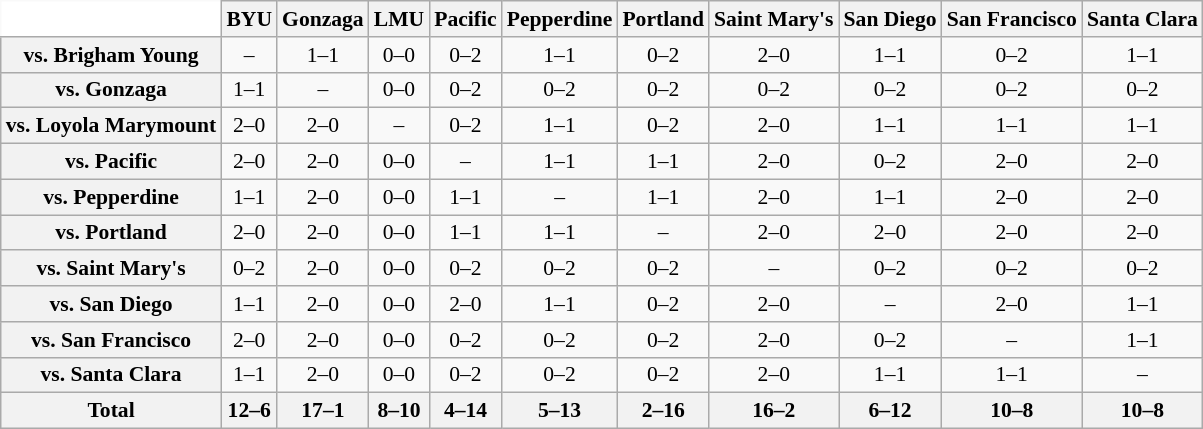<table class="wikitable" style="white-space:nowrap;font-size:90%;">
<tr>
<th colspan=1 style="background:white; border-top-style:hidden; border-left-style:hidden;"   width=75> </th>
<th style=>BYU</th>
<th style=>Gonzaga</th>
<th style=>LMU</th>
<th style=>Pacific</th>
<th style=>Pepperdine</th>
<th style=>Portland</th>
<th style=>Saint Mary's</th>
<th style=>San Diego</th>
<th style=>San Francisco</th>
<th style=>Santa Clara</th>
</tr>
<tr style="text-align:center;">
<th>vs. Brigham Young</th>
<td>–</td>
<td>1–1</td>
<td>0–0</td>
<td>0–2</td>
<td>1–1</td>
<td>0–2</td>
<td>2–0</td>
<td>1–1</td>
<td>0–2</td>
<td>1–1</td>
</tr>
<tr style="text-align:center;">
<th>vs. Gonzaga</th>
<td>1–1</td>
<td>–</td>
<td>0–0</td>
<td>0–2</td>
<td>0–2</td>
<td>0–2</td>
<td>0–2</td>
<td>0–2</td>
<td>0–2</td>
<td>0–2</td>
</tr>
<tr style="text-align:center;">
<th>vs. Loyola Marymount</th>
<td>2–0</td>
<td>2–0</td>
<td>–</td>
<td>0–2</td>
<td>1–1</td>
<td>0–2</td>
<td>2–0</td>
<td>1–1</td>
<td>1–1</td>
<td>1–1</td>
</tr>
<tr style="text-align:center;">
<th>vs. Pacific</th>
<td>2–0</td>
<td>2–0</td>
<td>0–0</td>
<td>–</td>
<td>1–1</td>
<td>1–1</td>
<td>2–0</td>
<td>0–2</td>
<td>2–0</td>
<td>2–0</td>
</tr>
<tr style="text-align:center;">
<th>vs. Pepperdine</th>
<td>1–1</td>
<td>2–0</td>
<td>0–0</td>
<td>1–1</td>
<td>–</td>
<td>1–1</td>
<td>2–0</td>
<td>1–1</td>
<td>2–0</td>
<td>2–0</td>
</tr>
<tr style="text-align:center;">
<th>vs. Portland</th>
<td>2–0</td>
<td>2–0</td>
<td>0–0</td>
<td>1–1</td>
<td>1–1</td>
<td>–</td>
<td>2–0</td>
<td>2–0</td>
<td>2–0</td>
<td>2–0</td>
</tr>
<tr style="text-align:center;">
<th>vs. Saint Mary's</th>
<td>0–2</td>
<td>2–0</td>
<td>0–0</td>
<td>0–2</td>
<td>0–2</td>
<td>0–2</td>
<td>–</td>
<td>0–2</td>
<td>0–2</td>
<td>0–2</td>
</tr>
<tr style="text-align:center;">
<th>vs. San Diego</th>
<td>1–1</td>
<td>2–0</td>
<td>0–0</td>
<td>2–0</td>
<td>1–1</td>
<td>0–2</td>
<td>2–0</td>
<td>–</td>
<td>2–0</td>
<td>1–1</td>
</tr>
<tr style="text-align:center;">
<th>vs. San Francisco</th>
<td>2–0</td>
<td>2–0</td>
<td>0–0</td>
<td>0–2</td>
<td>0–2</td>
<td>0–2</td>
<td>2–0</td>
<td>0–2</td>
<td>–</td>
<td>1–1</td>
</tr>
<tr style="text-align:center;">
<th>vs. Santa Clara</th>
<td>1–1</td>
<td>2–0</td>
<td>0–0</td>
<td>0–2</td>
<td>0–2</td>
<td>0–2</td>
<td>2–0</td>
<td>1–1</td>
<td>1–1</td>
<td>–<br></td>
</tr>
<tr style="text-align:center;">
<th>Total</th>
<th>12–6</th>
<th>17–1</th>
<th>8–10</th>
<th>4–14</th>
<th>5–13</th>
<th>2–16</th>
<th>16–2</th>
<th>6–12</th>
<th>10–8</th>
<th>10–8</th>
</tr>
</table>
